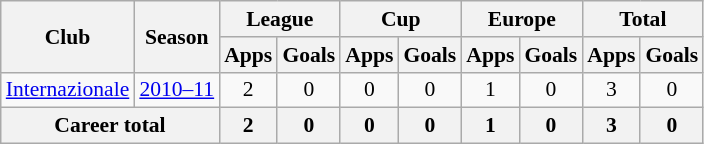<table class="wikitable" border="1" style="font-size:90%; text-align: center;">
<tr>
<th rowspan="2">Club</th>
<th rowspan="2">Season</th>
<th colspan="2">League</th>
<th colspan="2">Cup</th>
<th colspan="2">Europe</th>
<th colspan="2">Total</th>
</tr>
<tr>
<th>Apps</th>
<th>Goals</th>
<th>Apps</th>
<th>Goals</th>
<th>Apps</th>
<th>Goals</th>
<th>Apps</th>
<th>Goals</th>
</tr>
<tr>
<td rowspan="1" valign="top"><a href='#'>Internazionale</a></td>
<td><a href='#'>2010–11</a></td>
<td>2</td>
<td>0</td>
<td>0</td>
<td>0</td>
<td>1</td>
<td>0</td>
<td>3</td>
<td>0</td>
</tr>
<tr>
<th colspan="2">Career total</th>
<th>2</th>
<th>0</th>
<th>0</th>
<th>0</th>
<th>1</th>
<th>0</th>
<th>3</th>
<th>0</th>
</tr>
</table>
